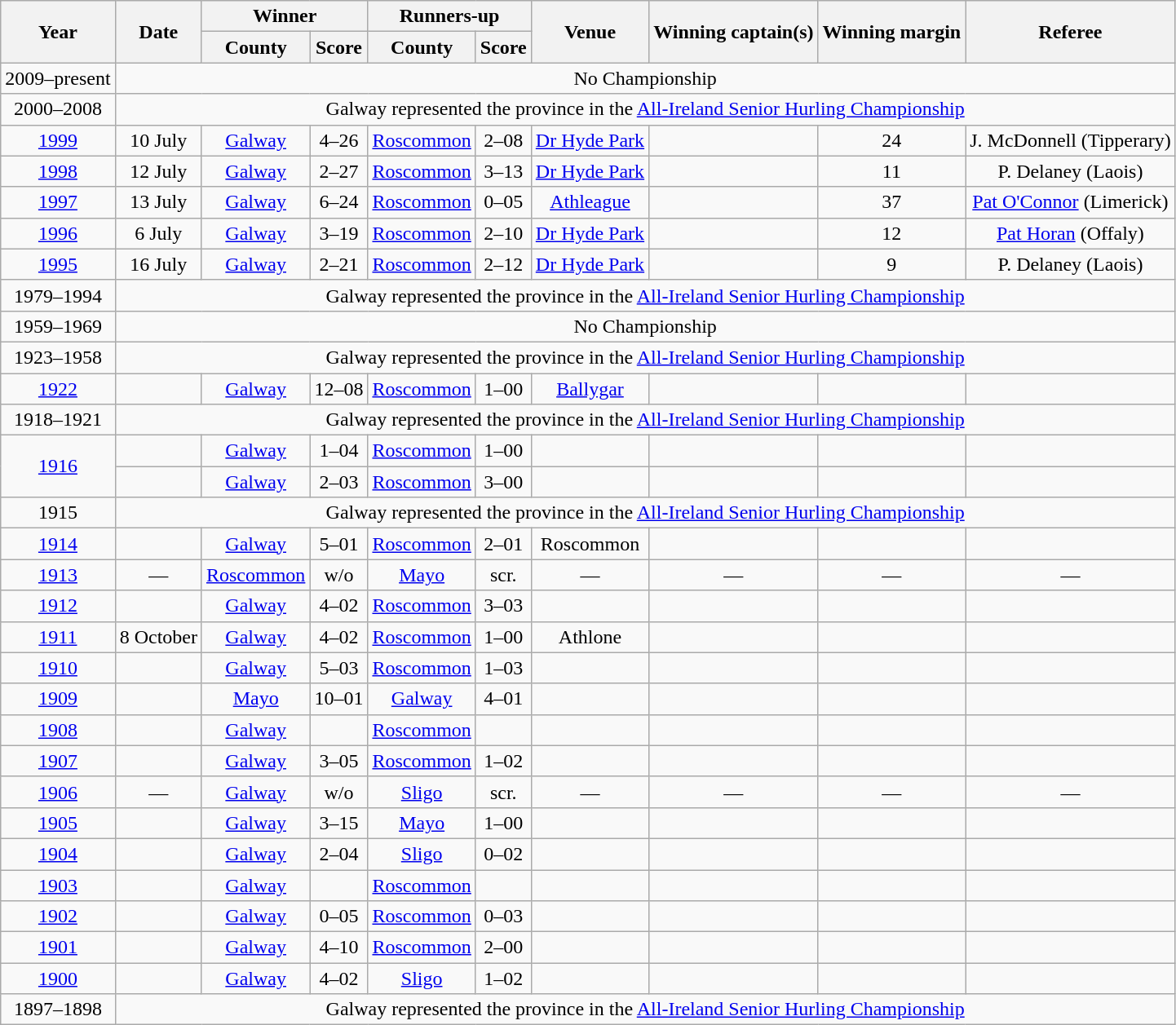<table class="wikitable sortable" style="text-align:center;">
<tr>
<th rowspan="2">Year</th>
<th rowspan="2">Date</th>
<th colspan="2">Winner</th>
<th colspan="2">Runners-up</th>
<th rowspan="2">Venue</th>
<th rowspan="2">Winning captain(s)</th>
<th rowspan="2">Winning margin</th>
<th rowspan="2">Referee</th>
</tr>
<tr>
<th>County</th>
<th>Score</th>
<th>County</th>
<th>Score</th>
</tr>
<tr>
<td>2009–present</td>
<td colspan="9">No Championship</td>
</tr>
<tr>
<td>2000–2008</td>
<td colspan="9">Galway represented the province in the <a href='#'>All-Ireland Senior Hurling Championship</a></td>
</tr>
<tr>
<td><a href='#'>1999</a></td>
<td>10 July</td>
<td><a href='#'>Galway</a></td>
<td>4–26</td>
<td><a href='#'>Roscommon</a></td>
<td>2–08</td>
<td><a href='#'>Dr Hyde Park</a></td>
<td></td>
<td>24</td>
<td>J. McDonnell (Tipperary)</td>
</tr>
<tr>
<td><a href='#'>1998</a></td>
<td>12 July</td>
<td><a href='#'>Galway</a></td>
<td>2–27</td>
<td><a href='#'>Roscommon</a></td>
<td>3–13</td>
<td><a href='#'>Dr Hyde Park</a></td>
<td></td>
<td>11</td>
<td>P. Delaney (Laois)</td>
</tr>
<tr>
<td><a href='#'>1997</a></td>
<td>13 July</td>
<td><a href='#'>Galway</a></td>
<td>6–24</td>
<td><a href='#'>Roscommon</a></td>
<td>0–05</td>
<td><a href='#'>Athleague</a></td>
<td></td>
<td>37</td>
<td><a href='#'>Pat O'Connor</a> (Limerick)</td>
</tr>
<tr>
<td><a href='#'>1996</a></td>
<td>6 July</td>
<td><a href='#'>Galway</a></td>
<td>3–19</td>
<td><a href='#'>Roscommon</a></td>
<td>2–10</td>
<td><a href='#'>Dr Hyde Park</a></td>
<td></td>
<td>12</td>
<td><a href='#'>Pat Horan</a> (Offaly)</td>
</tr>
<tr>
<td><a href='#'>1995</a></td>
<td>16 July</td>
<td><a href='#'>Galway</a></td>
<td>2–21</td>
<td><a href='#'>Roscommon</a></td>
<td>2–12</td>
<td><a href='#'>Dr Hyde Park</a></td>
<td></td>
<td>9</td>
<td>P. Delaney (Laois)</td>
</tr>
<tr>
<td>1979–1994</td>
<td colspan="9">Galway represented the province in the <a href='#'>All-Ireland Senior Hurling Championship</a></td>
</tr>
<tr>
<td>1959–1969</td>
<td colspan="9">No Championship</td>
</tr>
<tr>
<td>1923–1958</td>
<td colspan="9">Galway represented the province in the <a href='#'>All-Ireland Senior Hurling Championship</a></td>
</tr>
<tr>
<td><a href='#'>1922</a></td>
<td></td>
<td><a href='#'>Galway</a></td>
<td>12–08</td>
<td><a href='#'>Roscommon</a></td>
<td>1–00</td>
<td><a href='#'>Ballygar</a></td>
<td></td>
<td></td>
<td></td>
</tr>
<tr>
<td>1918–1921</td>
<td colspan="9">Galway represented the province in the <a href='#'>All-Ireland Senior Hurling Championship</a></td>
</tr>
<tr>
<td rowspan="2"><a href='#'>1916</a></td>
<td></td>
<td><a href='#'>Galway</a></td>
<td>1–04</td>
<td><a href='#'>Roscommon</a></td>
<td>1–00</td>
<td></td>
<td></td>
<td></td>
<td></td>
</tr>
<tr>
<td></td>
<td><a href='#'>Galway</a></td>
<td>2–03</td>
<td><a href='#'>Roscommon</a></td>
<td>3–00</td>
<td></td>
<td></td>
<td></td>
<td></td>
</tr>
<tr>
<td>1915</td>
<td colspan="9">Galway represented the province in the <a href='#'>All-Ireland Senior Hurling Championship</a></td>
</tr>
<tr>
<td><a href='#'>1914</a></td>
<td></td>
<td><a href='#'>Galway</a></td>
<td>5–01</td>
<td><a href='#'>Roscommon</a></td>
<td>2–01</td>
<td>Roscommon</td>
<td></td>
<td></td>
<td></td>
</tr>
<tr>
<td><a href='#'>1913</a></td>
<td>—</td>
<td><a href='#'>Roscommon</a></td>
<td>w/o</td>
<td><a href='#'>Mayo</a></td>
<td>scr.</td>
<td>—</td>
<td>—</td>
<td>—</td>
<td>—</td>
</tr>
<tr>
<td><a href='#'>1912</a></td>
<td></td>
<td><a href='#'>Galway</a></td>
<td>4–02</td>
<td><a href='#'>Roscommon</a></td>
<td>3–03</td>
<td></td>
<td></td>
<td></td>
<td></td>
</tr>
<tr>
<td><a href='#'>1911</a></td>
<td>8 October</td>
<td><a href='#'>Galway</a></td>
<td>4–02</td>
<td><a href='#'>Roscommon</a></td>
<td>1–00</td>
<td>Athlone</td>
<td></td>
<td></td>
<td></td>
</tr>
<tr>
<td><a href='#'>1910</a></td>
<td></td>
<td><a href='#'>Galway</a></td>
<td>5–03</td>
<td><a href='#'>Roscommon</a></td>
<td>1–03</td>
<td></td>
<td></td>
<td></td>
<td></td>
</tr>
<tr>
<td><a href='#'>1909</a></td>
<td></td>
<td><a href='#'>Mayo</a></td>
<td>10–01</td>
<td><a href='#'>Galway</a></td>
<td>4–01</td>
<td></td>
<td></td>
<td></td>
<td></td>
</tr>
<tr>
<td><a href='#'>1908</a></td>
<td></td>
<td><a href='#'>Galway</a></td>
<td></td>
<td><a href='#'>Roscommon</a></td>
<td></td>
<td></td>
<td></td>
<td></td>
<td></td>
</tr>
<tr>
<td><a href='#'>1907</a></td>
<td></td>
<td><a href='#'>Galway</a></td>
<td>3–05</td>
<td><a href='#'>Roscommon</a></td>
<td>1–02</td>
<td></td>
<td></td>
<td></td>
<td></td>
</tr>
<tr>
<td><a href='#'>1906</a></td>
<td>—</td>
<td><a href='#'>Galway</a></td>
<td>w/o</td>
<td><a href='#'>Sligo</a></td>
<td>scr.</td>
<td>—</td>
<td>—</td>
<td>—</td>
<td>—</td>
</tr>
<tr>
<td><a href='#'>1905</a></td>
<td></td>
<td><a href='#'>Galway</a></td>
<td>3–15</td>
<td><a href='#'>Mayo</a></td>
<td>1–00</td>
<td></td>
<td></td>
<td></td>
<td></td>
</tr>
<tr>
<td><a href='#'>1904</a></td>
<td></td>
<td><a href='#'>Galway</a></td>
<td>2–04</td>
<td><a href='#'>Sligo</a></td>
<td>0–02</td>
<td></td>
<td></td>
<td></td>
<td></td>
</tr>
<tr>
<td><a href='#'>1903</a></td>
<td></td>
<td><a href='#'>Galway</a></td>
<td></td>
<td><a href='#'>Roscommon</a></td>
<td></td>
<td></td>
<td></td>
<td></td>
<td></td>
</tr>
<tr>
<td><a href='#'>1902</a></td>
<td></td>
<td><a href='#'>Galway</a></td>
<td>0–05</td>
<td><a href='#'>Roscommon</a></td>
<td>0–03</td>
<td></td>
<td></td>
<td></td>
<td></td>
</tr>
<tr>
<td><a href='#'>1901</a></td>
<td></td>
<td><a href='#'>Galway</a></td>
<td>4–10</td>
<td><a href='#'>Roscommon</a></td>
<td>2–00</td>
<td></td>
<td></td>
<td></td>
<td></td>
</tr>
<tr>
<td><a href='#'>1900</a></td>
<td></td>
<td><a href='#'>Galway</a></td>
<td>4–02</td>
<td><a href='#'>Sligo</a></td>
<td>1–02</td>
<td></td>
<td></td>
<td></td>
<td></td>
</tr>
<tr>
<td>1897–1898</td>
<td colspan="9">Galway represented the province in the <a href='#'>All-Ireland Senior Hurling Championship</a></td>
</tr>
</table>
